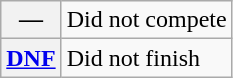<table class="wikitable">
<tr>
<th scope="row">—</th>
<td>Did not compete</td>
</tr>
<tr>
<th scope="row"><a href='#'>DNF</a></th>
<td>Did not finish</td>
</tr>
</table>
